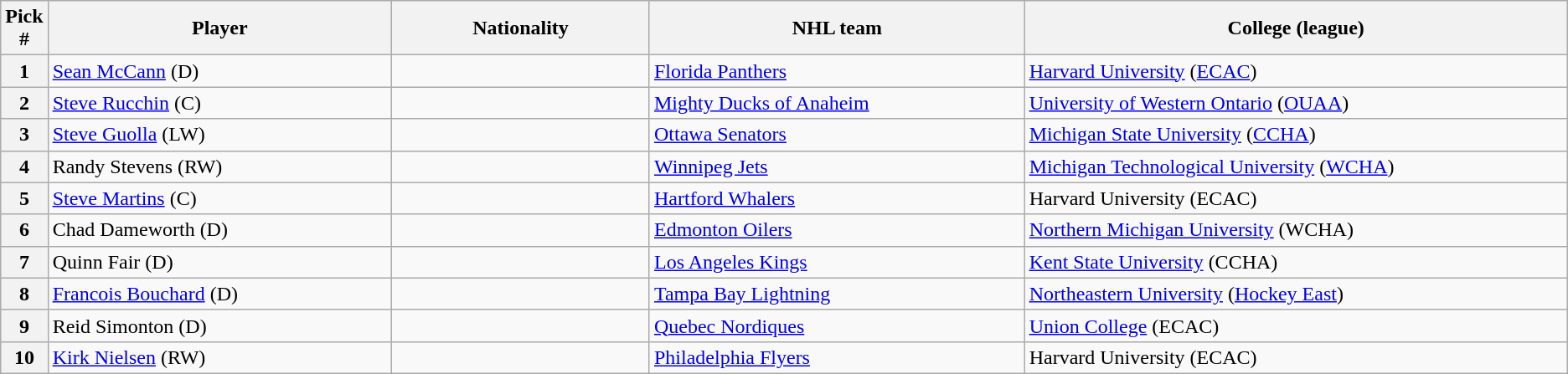<table class="wikitable">
<tr>
<th bgcolor="#DDDDFF" width="2.75%">Pick #</th>
<th bgcolor="#DDDDFF" width="22.0%">Player</th>
<th bgcolor="#DDDDFF" width="16.5%">Nationality</th>
<th bgcolor="#DDDDFF" width="24.0%">NHL team</th>
<th bgcolor="#DDDDFF" width="100.0%">College (league)</th>
</tr>
<tr>
<th>1</th>
<td><a href='#'>Sean McCann</a> (D)</td>
<td></td>
<td><a href='#'>Florida Panthers</a></td>
<td><a href='#'>Harvard University</a> (<a href='#'>ECAC</a>)</td>
</tr>
<tr>
<th>2</th>
<td><a href='#'>Steve Rucchin</a> (C)</td>
<td></td>
<td><a href='#'>Mighty Ducks of Anaheim</a></td>
<td><a href='#'>University of Western Ontario</a> (<a href='#'>OUAA</a>)</td>
</tr>
<tr>
<th>3</th>
<td><a href='#'>Steve Guolla</a> (LW)</td>
<td></td>
<td><a href='#'>Ottawa Senators</a></td>
<td><a href='#'>Michigan State University</a> (<a href='#'>CCHA</a>)</td>
</tr>
<tr>
<th>4</th>
<td>Randy Stevens (RW)</td>
<td></td>
<td><a href='#'>Winnipeg Jets</a></td>
<td><a href='#'>Michigan Technological University</a> (<a href='#'>WCHA</a>)</td>
</tr>
<tr>
<th>5</th>
<td><a href='#'>Steve Martins</a> (C)</td>
<td></td>
<td><a href='#'>Hartford Whalers</a></td>
<td>Harvard University (ECAC)</td>
</tr>
<tr>
<th>6</th>
<td>Chad Dameworth (D)</td>
<td></td>
<td><a href='#'>Edmonton Oilers</a></td>
<td><a href='#'>Northern Michigan University</a> (WCHA)</td>
</tr>
<tr>
<th>7</th>
<td>Quinn Fair (D)</td>
<td></td>
<td><a href='#'>Los Angeles Kings</a></td>
<td><a href='#'>Kent State University</a> (CCHA)</td>
</tr>
<tr>
<th>8</th>
<td><a href='#'>Francois Bouchard</a> (D)</td>
<td></td>
<td><a href='#'>Tampa Bay Lightning</a></td>
<td><a href='#'>Northeastern University</a> (<a href='#'>Hockey East</a>)</td>
</tr>
<tr>
<th>9</th>
<td>Reid Simonton (D)</td>
<td></td>
<td><a href='#'>Quebec Nordiques</a></td>
<td><a href='#'>Union College</a> (ECAC)</td>
</tr>
<tr>
<th>10</th>
<td><a href='#'>Kirk Nielsen</a> (RW)</td>
<td></td>
<td><a href='#'>Philadelphia Flyers</a></td>
<td>Harvard University (ECAC)</td>
</tr>
</table>
